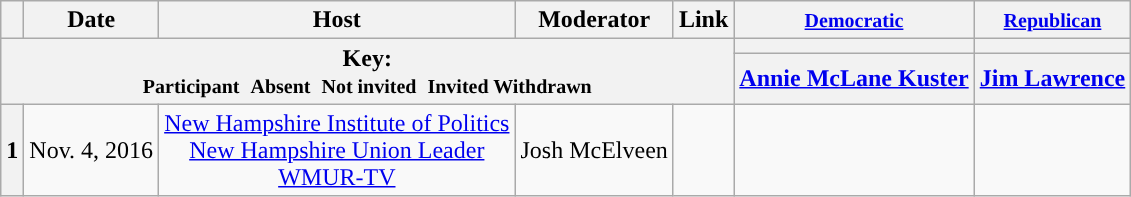<table class="wikitable" style="text-align:center;">
<tr>
<th scope="col"></th>
<th scope="col">Date</th>
<th scope="col">Host</th>
<th scope="col">Moderator</th>
<th scope="col">Link</th>
<th scope="col"><small><a href='#'>Democratic</a></small></th>
<th scope="col"><small><a href='#'>Republican</a></small></th>
</tr>
<tr>
<th colspan="5" rowspan="2">Key:<br> <small>Participant </small>  <small>Absent </small>  <small>Not invited </small>  <small>Invited  Withdrawn</small></th>
<th scope="col" style="background:"></th>
<th scope="col" style="background:"></th>
</tr>
<tr>
<th scope="col"><a href='#'>Annie McLane Kuster</a></th>
<th scope="col"><a href='#'>Jim Lawrence</a></th>
</tr>
<tr>
<th>1</th>
<td style="white-space:nowrap;">Nov. 4, 2016</td>
<td style="white-space:nowrap;"><a href='#'>New Hampshire Institute of Politics</a><br><a href='#'>New Hampshire Union Leader</a><br><a href='#'>WMUR-TV</a></td>
<td style="white-space:nowrap;">Josh McElveen</td>
<td style="white-space:nowrap;"></td>
<td></td>
<td></td>
</tr>
</table>
